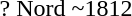<table>
<tr>
<td>? Nord</td>
<td>~1812</td>
</tr>
<tr>
</tr>
</table>
